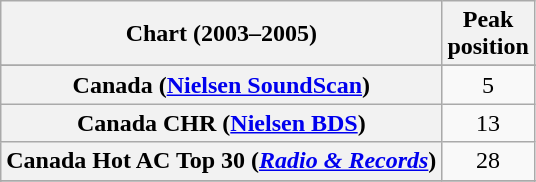<table class="wikitable sortable plainrowheaders" style="text-align:center">
<tr>
<th>Chart (2003–2005)</th>
<th>Peak<br>position</th>
</tr>
<tr>
</tr>
<tr>
<th scope="row">Canada (<a href='#'>Nielsen SoundScan</a>)</th>
<td>5</td>
</tr>
<tr>
<th scope="row">Canada CHR (<a href='#'>Nielsen BDS</a>)</th>
<td>13</td>
</tr>
<tr>
<th scope="row">Canada Hot AC Top 30 (<em><a href='#'>Radio & Records</a></em>)</th>
<td>28</td>
</tr>
<tr>
</tr>
<tr>
</tr>
<tr>
</tr>
<tr>
</tr>
</table>
